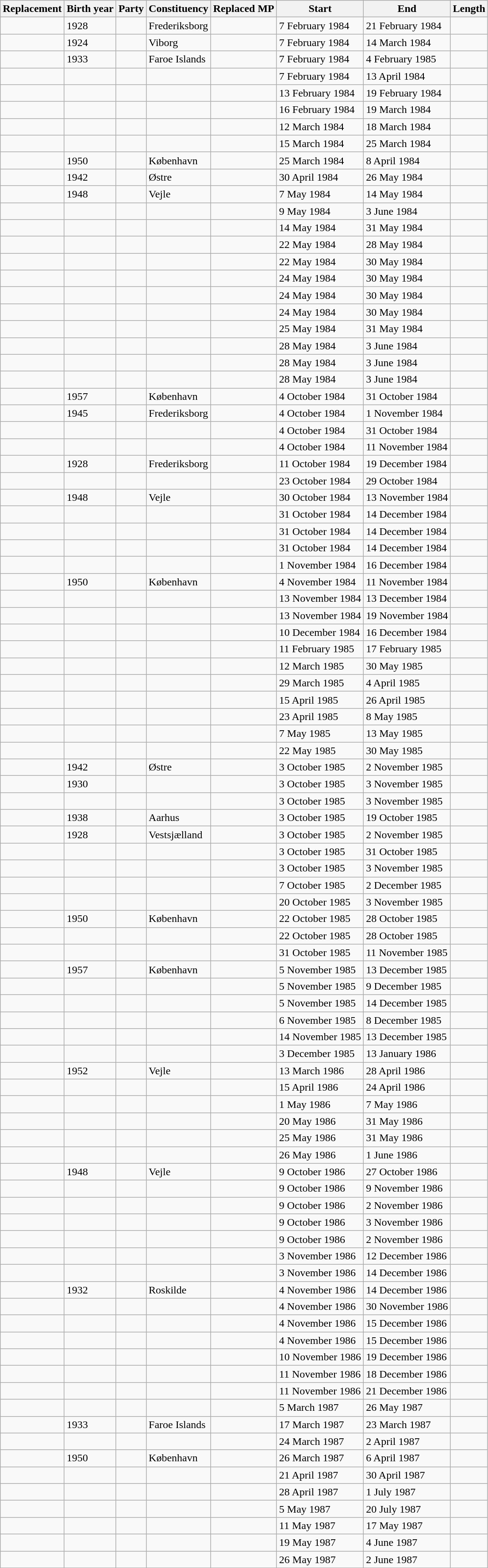<table class="wikitable sortable">
<tr>
<th>Replacement</th>
<th>Birth year</th>
<th>Party</th>
<th>Constituency</th>
<th>Replaced MP</th>
<th>Start</th>
<th>End</th>
<th>Length</th>
</tr>
<tr>
<td></td>
<td>1928</td>
<td data-sort-value="M" style="text-align: left;"></td>
<td>Frederiksborg</td>
<td></td>
<td>7 February 1984</td>
<td>21 February 1984</td>
<td></td>
</tr>
<tr>
<td></td>
<td>1924</td>
<td data-sort-value="B" style="text-align: left;"></td>
<td>Viborg</td>
<td></td>
<td>7 February 1984</td>
<td>14 March 1984</td>
<td></td>
</tr>
<tr>
<td></td>
<td>1933</td>
<td data-sort-value="SP" style="text-align: left;"></td>
<td>Faroe Islands</td>
<td></td>
<td>7 February 1984</td>
<td>4 February 1985</td>
<td></td>
</tr>
<tr>
<td></td>
<td></td>
<td data-sort-value="V" style="text-align: left;"></td>
<td></td>
<td></td>
<td>7 February 1984</td>
<td>13 April 1984</td>
<td></td>
</tr>
<tr>
<td></td>
<td></td>
<td data-sort-value="M" style="text-align: left;"></td>
<td></td>
<td></td>
<td>13 February 1984</td>
<td>19 February 1984</td>
<td></td>
</tr>
<tr>
<td></td>
<td></td>
<td data-sort-value="A" style="text-align: left;"></td>
<td></td>
<td></td>
<td>16 February 1984</td>
<td>19 March 1984</td>
<td></td>
</tr>
<tr>
<td></td>
<td></td>
<td data-sort-value="M" style="text-align: left;"></td>
<td></td>
<td></td>
<td>12 March 1984</td>
<td>18 March 1984</td>
<td></td>
</tr>
<tr>
<td></td>
<td></td>
<td data-sort-value="B" style="text-align: left;"></td>
<td></td>
<td></td>
<td>15 March 1984</td>
<td>25 March 1984</td>
<td></td>
</tr>
<tr>
<td></td>
<td>1950</td>
<td data-sort-value="M" style="text-align: left;"></td>
<td>København</td>
<td></td>
<td>25 March 1984</td>
<td>8 April 1984</td>
<td></td>
</tr>
<tr>
<td></td>
<td>1942</td>
<td data-sort-value="B" style="text-align: left;"></td>
<td>Østre</td>
<td></td>
<td>30 April 1984</td>
<td>26 May 1984</td>
<td></td>
</tr>
<tr>
<td></td>
<td>1948</td>
<td data-sort-value="M" style="text-align: left;"></td>
<td>Vejle</td>
<td></td>
<td>7 May 1984</td>
<td>14 May 1984</td>
<td></td>
</tr>
<tr>
<td></td>
<td></td>
<td data-sort-value="V" style="text-align: left;"></td>
<td></td>
<td></td>
<td>9 May 1984</td>
<td>3 June 1984</td>
<td></td>
</tr>
<tr>
<td></td>
<td></td>
<td data-sort-value="V" style="text-align: left;"></td>
<td></td>
<td></td>
<td>14 May 1984</td>
<td>31 May 1984</td>
<td></td>
</tr>
<tr>
<td></td>
<td></td>
<td data-sort-value="C" style="text-align: left;"></td>
<td></td>
<td></td>
<td>22 May 1984</td>
<td>28 May 1984</td>
<td></td>
</tr>
<tr>
<td></td>
<td></td>
<td data-sort-value="C" style="text-align: left;"></td>
<td></td>
<td></td>
<td>22 May 1984</td>
<td>30 May 1984</td>
<td></td>
</tr>
<tr>
<td></td>
<td></td>
<td data-sort-value="C" style="text-align: left;"></td>
<td></td>
<td></td>
<td>24 May 1984</td>
<td>30 May 1984</td>
<td></td>
</tr>
<tr>
<td></td>
<td></td>
<td data-sort-value="C" style="text-align: left;"></td>
<td></td>
<td></td>
<td>24 May 1984</td>
<td>30 May 1984</td>
<td></td>
</tr>
<tr>
<td></td>
<td></td>
<td data-sort-value="A" style="text-align: left;"></td>
<td></td>
<td></td>
<td>24 May 1984</td>
<td>30 May 1984</td>
<td></td>
</tr>
<tr>
<td></td>
<td></td>
<td data-sort-value="V" style="text-align: left;"></td>
<td></td>
<td></td>
<td>25 May 1984</td>
<td>31 May 1984</td>
<td></td>
</tr>
<tr>
<td></td>
<td></td>
<td data-sort-value="V" style="text-align: left;"></td>
<td></td>
<td></td>
<td>28 May 1984</td>
<td>3 June 1984</td>
<td></td>
</tr>
<tr>
<td></td>
<td></td>
<td data-sort-value="A" style="text-align: left;"></td>
<td></td>
<td></td>
<td>28 May 1984</td>
<td>3 June 1984</td>
<td></td>
</tr>
<tr>
<td></td>
<td></td>
<td data-sort-value="C" style="text-align: left;"></td>
<td></td>
<td></td>
<td>28 May 1984</td>
<td>3 June 1984</td>
<td></td>
</tr>
<tr>
<td></td>
<td>1957</td>
<td data-sort-value="C" style="text-align: left;"></td>
<td>København</td>
<td></td>
<td>4 October 1984</td>
<td>31 October 1984</td>
<td></td>
</tr>
<tr>
<td></td>
<td>1945</td>
<td data-sort-value="F" style="text-align: left;"></td>
<td>Frederiksborg</td>
<td></td>
<td>4 October 1984</td>
<td>1 November 1984</td>
<td></td>
</tr>
<tr>
<td></td>
<td></td>
<td data-sort-value="A" style="text-align: left;"></td>
<td></td>
<td></td>
<td>4 October 1984</td>
<td>31 October 1984</td>
<td></td>
</tr>
<tr>
<td></td>
<td></td>
<td data-sort-value="B" style="text-align: left;"></td>
<td></td>
<td></td>
<td>4 October 1984</td>
<td>11 November 1984</td>
<td></td>
</tr>
<tr>
<td></td>
<td>1928</td>
<td data-sort-value="M" style="text-align: left;"></td>
<td>Frederiksborg</td>
<td></td>
<td>11 October 1984</td>
<td>19 December 1984</td>
<td></td>
</tr>
<tr>
<td></td>
<td></td>
<td data-sort-value="M" style="text-align: left;"></td>
<td></td>
<td></td>
<td>23 October 1984</td>
<td>29 October 1984</td>
<td></td>
</tr>
<tr>
<td></td>
<td>1948</td>
<td data-sort-value="M" style="text-align: left;"></td>
<td>Vejle</td>
<td></td>
<td>30 October 1984</td>
<td>13 November 1984</td>
<td></td>
</tr>
<tr>
<td></td>
<td></td>
<td data-sort-value="Y" style="text-align: left;"></td>
<td></td>
<td></td>
<td>31 October 1984</td>
<td>14 December 1984</td>
<td></td>
</tr>
<tr>
<td></td>
<td></td>
<td data-sort-value="F" style="text-align: left;"></td>
<td></td>
<td></td>
<td>31 October 1984</td>
<td>14 December 1984</td>
<td></td>
</tr>
<tr>
<td></td>
<td></td>
<td data-sort-value="C" style="text-align: left;"></td>
<td></td>
<td></td>
<td>31 October 1984</td>
<td>14 December 1984</td>
<td></td>
</tr>
<tr>
<td></td>
<td></td>
<td data-sort-value="A" style="text-align: left;"></td>
<td></td>
<td></td>
<td>1 November 1984</td>
<td>16 December 1984</td>
<td></td>
</tr>
<tr>
<td></td>
<td>1950</td>
<td data-sort-value="M" style="text-align: left;"></td>
<td>København</td>
<td></td>
<td>4 November 1984</td>
<td>11 November 1984</td>
<td></td>
</tr>
<tr>
<td></td>
<td></td>
<td data-sort-value="V" style="text-align: left;"></td>
<td></td>
<td></td>
<td>13 November 1984</td>
<td>13 December 1984</td>
<td></td>
</tr>
<tr>
<td></td>
<td></td>
<td data-sort-value="M" style="text-align: left;"></td>
<td></td>
<td></td>
<td>13 November 1984</td>
<td>19 November 1984</td>
<td></td>
</tr>
<tr>
<td></td>
<td></td>
<td data-sort-value="M" style="text-align: left;"></td>
<td></td>
<td></td>
<td>10 December 1984</td>
<td>16 December 1984</td>
<td></td>
</tr>
<tr>
<td></td>
<td></td>
<td data-sort-value="M" style="text-align: left;"></td>
<td></td>
<td></td>
<td>11 February 1985</td>
<td>17 February 1985</td>
<td></td>
</tr>
<tr>
<td></td>
<td></td>
<td data-sort-value="V" style="text-align: left;"></td>
<td></td>
<td></td>
<td>12 March 1985</td>
<td>30 May 1985</td>
<td></td>
</tr>
<tr>
<td></td>
<td></td>
<td data-sort-value="A" style="text-align: left;"></td>
<td></td>
<td></td>
<td>29 March 1985</td>
<td>4 April 1985</td>
<td></td>
</tr>
<tr>
<td></td>
<td></td>
<td data-sort-value="B" style="text-align: left;"></td>
<td></td>
<td></td>
<td>15 April 1985</td>
<td>26 April 1985</td>
<td></td>
</tr>
<tr>
<td></td>
<td></td>
<td data-sort-value="V" style="text-align: left;"></td>
<td></td>
<td></td>
<td>23 April 1985</td>
<td>8 May 1985</td>
<td></td>
</tr>
<tr>
<td></td>
<td></td>
<td data-sort-value="M" style="text-align: left;"></td>
<td></td>
<td></td>
<td>7 May 1985</td>
<td>13 May 1985</td>
<td></td>
</tr>
<tr>
<td></td>
<td></td>
<td data-sort-value="A" style="text-align: left;"></td>
<td></td>
<td></td>
<td>22 May 1985</td>
<td>30 May 1985</td>
<td></td>
</tr>
<tr>
<td></td>
<td>1942</td>
<td data-sort-value="B" style="text-align: left;"></td>
<td>Østre</td>
<td></td>
<td>3 October 1985</td>
<td>2 November 1985</td>
<td></td>
</tr>
<tr>
<td></td>
<td>1930</td>
<td data-sort-value="Q" style="text-align: left;"></td>
<td></td>
<td></td>
<td>3 October 1985</td>
<td>3 November 1985</td>
<td></td>
</tr>
<tr>
<td></td>
<td></td>
<td data-sort-value="A" style="text-align: left;"></td>
<td></td>
<td></td>
<td>3 October 1985</td>
<td>3 November 1985</td>
<td></td>
</tr>
<tr>
<td></td>
<td>1938</td>
<td data-sort-value="C" style="text-align: left;"></td>
<td>Aarhus</td>
<td></td>
<td>3 October 1985</td>
<td>19 October 1985</td>
<td></td>
</tr>
<tr>
<td></td>
<td>1928</td>
<td data-sort-value="F" style="text-align: left;"></td>
<td>Vestsjælland</td>
<td></td>
<td>3 October 1985</td>
<td>2 November 1985</td>
<td></td>
</tr>
<tr>
<td></td>
<td></td>
<td data-sort-value="Y" style="text-align: left;"></td>
<td></td>
<td></td>
<td>3 October 1985</td>
<td>31 October 1985</td>
<td></td>
</tr>
<tr>
<td></td>
<td></td>
<td data-sort-value="V" style="text-align: left;"></td>
<td></td>
<td></td>
<td>3 October 1985</td>
<td>3 November 1985</td>
<td></td>
</tr>
<tr>
<td></td>
<td></td>
<td data-sort-value="A" style="text-align: left;"></td>
<td></td>
<td></td>
<td>7 October 1985</td>
<td>2 December 1985</td>
<td></td>
</tr>
<tr>
<td></td>
<td></td>
<td data-sort-value="C" style="text-align: left;"></td>
<td></td>
<td></td>
<td>20 October 1985</td>
<td>3 November 1985</td>
<td></td>
</tr>
<tr>
<td></td>
<td>1950</td>
<td data-sort-value="M" style="text-align: left;"></td>
<td>København</td>
<td></td>
<td>22 October 1985</td>
<td>28 October 1985</td>
<td></td>
</tr>
<tr>
<td></td>
<td></td>
<td data-sort-value="M" style="text-align: left;"></td>
<td></td>
<td></td>
<td>22 October 1985</td>
<td>28 October 1985</td>
<td></td>
</tr>
<tr>
<td></td>
<td></td>
<td data-sort-value="Y" style="text-align: left;"></td>
<td></td>
<td></td>
<td>31 October 1985</td>
<td>11 November 1985</td>
<td></td>
</tr>
<tr>
<td></td>
<td>1957</td>
<td data-sort-value="C" style="text-align: left;"></td>
<td>København</td>
<td></td>
<td>5 November 1985</td>
<td>13 December 1985</td>
<td></td>
</tr>
<tr>
<td></td>
<td></td>
<td data-sort-value="A" style="text-align: left;"></td>
<td></td>
<td></td>
<td>5 November 1985</td>
<td>9 December 1985</td>
<td></td>
</tr>
<tr>
<td></td>
<td></td>
<td data-sort-value="F" style="text-align: left;"></td>
<td></td>
<td></td>
<td>5 November 1985</td>
<td>14 December 1985</td>
<td></td>
</tr>
<tr>
<td></td>
<td></td>
<td data-sort-value="V" style="text-align: left;"></td>
<td></td>
<td></td>
<td>6 November 1985</td>
<td>8 December 1985</td>
<td></td>
</tr>
<tr>
<td></td>
<td></td>
<td data-sort-value="Z" style="text-align: left;"></td>
<td></td>
<td></td>
<td>14 November 1985</td>
<td>13 December 1985</td>
<td></td>
</tr>
<tr>
<td></td>
<td></td>
<td data-sort-value="A" style="text-align: left;"></td>
<td></td>
<td></td>
<td>3 December 1985</td>
<td>13 January 1986</td>
<td></td>
</tr>
<tr>
<td></td>
<td>1952</td>
<td data-sort-value="F" style="text-align: left;"></td>
<td>Vejle</td>
<td></td>
<td>13 March 1986</td>
<td>28 April 1986</td>
<td></td>
</tr>
<tr>
<td></td>
<td></td>
<td data-sort-value="B" style="text-align: left;"></td>
<td></td>
<td></td>
<td>15 April 1986</td>
<td>24 April 1986</td>
<td></td>
</tr>
<tr>
<td></td>
<td></td>
<td data-sort-value="V" style="text-align: left;"></td>
<td></td>
<td></td>
<td>1 May 1986</td>
<td>7 May 1986</td>
<td></td>
</tr>
<tr>
<td></td>
<td></td>
<td data-sort-value="V" style="text-align: left;"></td>
<td></td>
<td></td>
<td>20 May 1986</td>
<td>31 May 1986</td>
<td></td>
</tr>
<tr>
<td></td>
<td></td>
<td data-sort-value="Z" style="text-align: left;"></td>
<td></td>
<td></td>
<td>25 May 1986</td>
<td>31 May 1986</td>
<td></td>
</tr>
<tr>
<td></td>
<td></td>
<td data-sort-value="A" style="text-align: left;"></td>
<td></td>
<td></td>
<td>26 May 1986</td>
<td>1 June 1986</td>
<td></td>
</tr>
<tr>
<td></td>
<td>1948</td>
<td data-sort-value="M" style="text-align: left;"></td>
<td>Vejle</td>
<td></td>
<td>9 October 1986</td>
<td>27 October 1986</td>
<td></td>
</tr>
<tr>
<td></td>
<td></td>
<td data-sort-value="A" style="text-align: left;"></td>
<td></td>
<td></td>
<td>9 October 1986</td>
<td>9 November 1986</td>
<td></td>
</tr>
<tr>
<td></td>
<td></td>
<td data-sort-value="Q" style="text-align: left;"></td>
<td></td>
<td></td>
<td>9 October 1986</td>
<td>2 November 1986</td>
<td></td>
</tr>
<tr>
<td></td>
<td></td>
<td data-sort-value="F" style="text-align: left;"></td>
<td></td>
<td></td>
<td>9 October 1986</td>
<td>3 November 1986</td>
<td></td>
</tr>
<tr>
<td></td>
<td></td>
<td data-sort-value="V" style="text-align: left;"></td>
<td></td>
<td></td>
<td>9 October 1986</td>
<td>2 November 1986</td>
<td></td>
</tr>
<tr>
<td></td>
<td></td>
<td data-sort-value="V" style="text-align: left;"></td>
<td></td>
<td></td>
<td>3 November 1986</td>
<td>12 December 1986</td>
<td></td>
</tr>
<tr>
<td></td>
<td></td>
<td data-sort-value="B" style="text-align: left;"></td>
<td></td>
<td></td>
<td>3 November 1986</td>
<td>14 December 1986</td>
<td></td>
</tr>
<tr>
<td></td>
<td>1932</td>
<td data-sort-value="C" style="text-align: left;"></td>
<td>Roskilde</td>
<td></td>
<td>4 November 1986</td>
<td>14 December 1986</td>
<td></td>
</tr>
<tr>
<td></td>
<td></td>
<td data-sort-value="V" style="text-align: left;"></td>
<td></td>
<td></td>
<td>4 November 1986</td>
<td>30 November 1986</td>
<td></td>
</tr>
<tr>
<td></td>
<td></td>
<td data-sort-value="Y" style="text-align: left;"></td>
<td></td>
<td></td>
<td>4 November 1986</td>
<td>15 December 1986</td>
<td></td>
</tr>
<tr>
<td></td>
<td></td>
<td data-sort-value="F" style="text-align: left;"></td>
<td></td>
<td></td>
<td>4 November 1986</td>
<td>15 December 1986</td>
<td></td>
</tr>
<tr>
<td></td>
<td></td>
<td data-sort-value="A" style="text-align: left;"></td>
<td></td>
<td></td>
<td>10 November 1986</td>
<td>19 December 1986</td>
<td></td>
</tr>
<tr>
<td></td>
<td></td>
<td data-sort-value="Z" style="text-align: left;"></td>
<td></td>
<td></td>
<td>11 November 1986</td>
<td>18 December 1986</td>
<td></td>
</tr>
<tr>
<td></td>
<td></td>
<td data-sort-value="V" style="text-align: left;"></td>
<td></td>
<td></td>
<td>11 November 1986</td>
<td>21 December 1986</td>
<td></td>
</tr>
<tr>
<td></td>
<td></td>
<td data-sort-value="Z" style="text-align: left;"></td>
<td></td>
<td></td>
<td>5 March 1987</td>
<td>26 May 1987</td>
<td></td>
</tr>
<tr>
<td></td>
<td>1933</td>
<td data-sort-value="SP" style="text-align: left;"></td>
<td>Faroe Islands</td>
<td></td>
<td>17 March 1987</td>
<td>23 March 1987</td>
<td></td>
</tr>
<tr>
<td></td>
<td></td>
<td data-sort-value="V" style="text-align: left;"></td>
<td></td>
<td></td>
<td>24 March 1987</td>
<td>2 April 1987</td>
<td></td>
</tr>
<tr>
<td></td>
<td>1950</td>
<td data-sort-value="M" style="text-align: left;"></td>
<td>København</td>
<td></td>
<td>26 March 1987</td>
<td>6 April 1987</td>
<td></td>
</tr>
<tr>
<td></td>
<td></td>
<td data-sort-value="B" style="text-align: left;"></td>
<td></td>
<td></td>
<td>21 April 1987</td>
<td>30 April 1987</td>
<td></td>
</tr>
<tr>
<td></td>
<td></td>
<td data-sort-value="V" style="text-align: left;"></td>
<td></td>
<td></td>
<td>28 April 1987</td>
<td>1 July 1987</td>
<td></td>
</tr>
<tr>
<td></td>
<td></td>
<td data-sort-value="C" style="text-align: left;"></td>
<td></td>
<td></td>
<td>5 May 1987</td>
<td>20 July 1987</td>
<td></td>
</tr>
<tr>
<td></td>
<td></td>
<td data-sort-value="B" style="text-align: left;"></td>
<td></td>
<td></td>
<td>11 May 1987</td>
<td>17 May 1987</td>
<td></td>
</tr>
<tr>
<td></td>
<td></td>
<td data-sort-value="A" style="text-align: left;"></td>
<td></td>
<td></td>
<td>19 May 1987</td>
<td>4 June 1987</td>
<td></td>
</tr>
<tr>
<td></td>
<td></td>
<td data-sort-value="A" style="text-align: left;"></td>
<td></td>
<td></td>
<td>26 May 1987</td>
<td>2 June 1987</td>
<td></td>
</tr>
</table>
